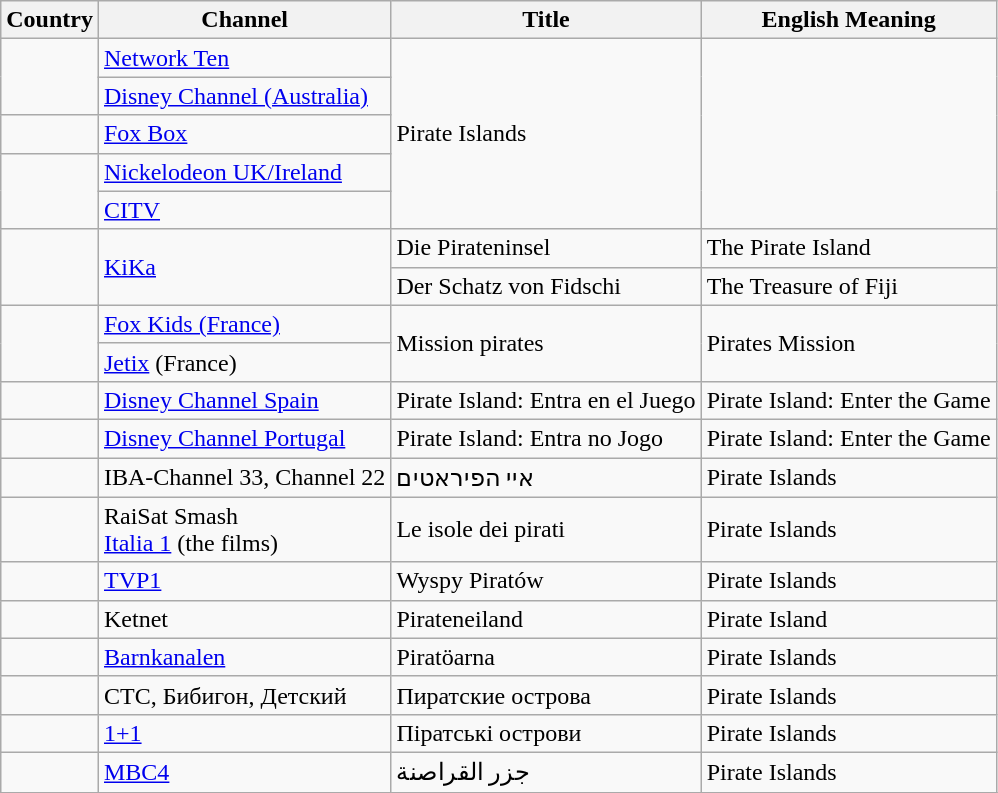<table class="wikitable">
<tr>
<th>Country</th>
<th>Channel</th>
<th>Title</th>
<th>English Meaning</th>
</tr>
<tr>
<td rowspan="2"></td>
<td><a href='#'>Network Ten</a></td>
<td rowspan="5">Pirate Islands</td>
</tr>
<tr>
<td><a href='#'>Disney Channel (Australia)</a></td>
</tr>
<tr>
<td></td>
<td><a href='#'>Fox Box</a></td>
</tr>
<tr>
<td rowspan="2"></td>
<td><a href='#'>Nickelodeon UK/Ireland</a></td>
</tr>
<tr>
<td><a href='#'>CITV</a></td>
</tr>
<tr>
<td rowspan="2"></td>
<td rowspan="2"><a href='#'>KiKa</a></td>
<td>Die Pirateninsel</td>
<td>The Pirate Island</td>
</tr>
<tr>
<td>Der Schatz von Fidschi</td>
<td>The Treasure of Fiji</td>
</tr>
<tr>
<td rowspan="2"></td>
<td><a href='#'>Fox Kids (France)</a></td>
<td rowspan="2">Mission pirates</td>
<td rowspan="2">Pirates Mission</td>
</tr>
<tr>
<td><a href='#'>Jetix</a> (France)</td>
</tr>
<tr>
<td></td>
<td><a href='#'>Disney Channel Spain</a></td>
<td>Pirate Island: Entra en el Juego</td>
<td>Pirate Island: Enter the Game</td>
</tr>
<tr>
<td></td>
<td><a href='#'>Disney Channel Portugal</a></td>
<td>Pirate Island: Entra no Jogo</td>
<td>Pirate Island: Enter the Game</td>
</tr>
<tr>
<td></td>
<td>IBA-Channel 33, Channel 22</td>
<td>איי הפיראטים</td>
<td>Pirate Islands</td>
</tr>
<tr>
<td></td>
<td>RaiSat Smash<br><a href='#'>Italia 1</a> (the films)</td>
<td>Le isole dei pirati</td>
<td>Pirate Islands</td>
</tr>
<tr>
<td></td>
<td><a href='#'>TVP1</a></td>
<td>Wyspy Piratów</td>
<td>Pirate Islands</td>
</tr>
<tr>
<td></td>
<td>Ketnet</td>
<td>Pirateneiland</td>
<td>Pirate Island</td>
</tr>
<tr>
<td></td>
<td><a href='#'>Barnkanalen</a></td>
<td>Piratöarna</td>
<td>Pirate Islands</td>
</tr>
<tr>
<td></td>
<td>СТС, Бибигон, Детский</td>
<td>Пиратские острова</td>
<td>Pirate Islands</td>
</tr>
<tr>
<td></td>
<td><a href='#'>1+1</a></td>
<td>Піратські острови</td>
<td>Pirate Islands</td>
</tr>
<tr>
<td></td>
<td><a href='#'>MBC4</a></td>
<td>جزر القراصنة</td>
<td>Pirate Islands</td>
</tr>
<tr>
</tr>
</table>
